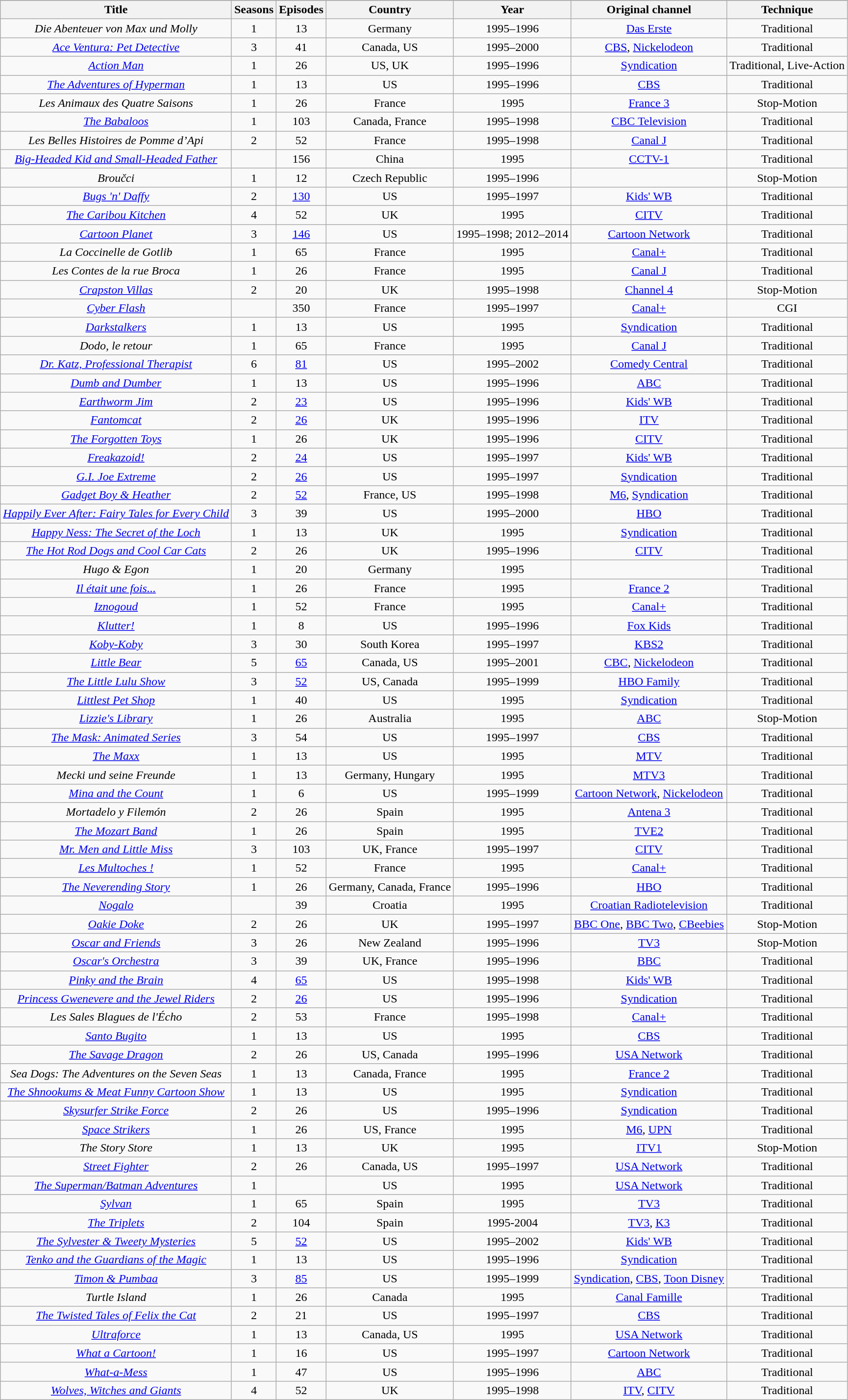<table class="wikitable sortable" style="text-align:center;">
<tr>
</tr>
<tr>
<th scope="col">Title</th>
<th scope="col">Seasons</th>
<th scope="col">Episodes</th>
<th scope="col">Country</th>
<th scope="col">Year</th>
<th scope="col">Original channel</th>
<th scope="col">Technique</th>
</tr>
<tr>
<td data-sort-value="Abenteuer von Max und Molly"><em>Die Abenteuer von Max und Molly</em></td>
<td>1</td>
<td>13</td>
<td>Germany</td>
<td>1995–1996</td>
<td><a href='#'>Das Erste</a></td>
<td>Traditional</td>
</tr>
<tr>
<td><em><a href='#'>Ace Ventura: Pet Detective</a></em></td>
<td>3</td>
<td>41</td>
<td>Canada, US</td>
<td>1995–2000</td>
<td><a href='#'>CBS</a>, <a href='#'>Nickelodeon</a></td>
<td>Traditional</td>
</tr>
<tr>
<td><em><a href='#'>Action Man</a></em></td>
<td>1</td>
<td>26</td>
<td>US, UK</td>
<td>1995–1996</td>
<td><a href='#'>Syndication</a></td>
<td>Traditional, Live-Action</td>
</tr>
<tr>
<td data-sort-value="Adventures of Hyperman"><em><a href='#'>The Adventures of Hyperman</a></em></td>
<td>1</td>
<td>13</td>
<td>US</td>
<td>1995–1996</td>
<td><a href='#'>CBS</a></td>
<td>Traditional</td>
</tr>
<tr>
<td data-sort-value="Animaux des Quatre Saisons"><em>Les Animaux des Quatre Saisons</em></td>
<td>1</td>
<td>26</td>
<td>France</td>
<td>1995</td>
<td><a href='#'>France 3</a></td>
<td>Stop-Motion</td>
</tr>
<tr>
<td data-sort-value="Babaloos"><em><a href='#'>The Babaloos</a></em></td>
<td>1</td>
<td>103</td>
<td>Canada, France</td>
<td>1995–1998</td>
<td><a href='#'>CBC Television</a></td>
<td>Traditional</td>
</tr>
<tr>
<td data-sort-value="Belles Histoires de Pomme d’Api"><em>Les Belles Histoires de Pomme d’Api</em></td>
<td>2</td>
<td>52</td>
<td>France</td>
<td>1995–1998</td>
<td><a href='#'>Canal J</a></td>
<td>Traditional</td>
</tr>
<tr>
<td><em><a href='#'>Big-Headed Kid and Small-Headed Father</a></em></td>
<td></td>
<td>156</td>
<td>China</td>
<td>1995</td>
<td><a href='#'>CCTV-1</a></td>
<td>Traditional</td>
</tr>
<tr>
<td><em>Broučci</em></td>
<td>1</td>
<td>12</td>
<td>Czech Republic</td>
<td>1995–1996</td>
<td></td>
<td>Stop-Motion</td>
</tr>
<tr>
<td><em><a href='#'>Bugs 'n' Daffy</a></em></td>
<td>2</td>
<td><a href='#'>130</a></td>
<td>US</td>
<td>1995–1997</td>
<td><a href='#'>Kids' WB</a></td>
<td>Traditional</td>
</tr>
<tr>
<td data-sort-value="Caribou Kitchen"><em><a href='#'>The Caribou Kitchen</a></em></td>
<td>4</td>
<td>52</td>
<td>UK</td>
<td>1995</td>
<td><a href='#'>CITV</a></td>
<td>Traditional</td>
</tr>
<tr>
<td><em><a href='#'>Cartoon Planet</a></em></td>
<td>3</td>
<td><a href='#'>146</a></td>
<td>US</td>
<td>1995–1998; 2012–2014</td>
<td><a href='#'>Cartoon Network</a></td>
<td>Traditional</td>
</tr>
<tr>
<td data-sort-value="Coccinelle de Gotlib"><em>La Coccinelle de Gotlib</em></td>
<td>1</td>
<td>65</td>
<td>France</td>
<td>1995</td>
<td><a href='#'>Canal+</a></td>
<td>Traditional</td>
</tr>
<tr>
<td data-sort-value="Contes de la rue Broca"><em>Les Contes de la rue Broca</em></td>
<td>1</td>
<td>26</td>
<td>France</td>
<td>1995</td>
<td><a href='#'>Canal J</a></td>
<td>Traditional</td>
</tr>
<tr>
<td><em><a href='#'>Crapston Villas</a></em></td>
<td>2</td>
<td>20</td>
<td>UK</td>
<td>1995–1998</td>
<td><a href='#'>Channel 4</a></td>
<td>Stop-Motion</td>
</tr>
<tr>
<td><em><a href='#'>Cyber Flash</a></em></td>
<td></td>
<td>350</td>
<td>France</td>
<td>1995–1997</td>
<td><a href='#'>Canal+</a></td>
<td>CGI</td>
</tr>
<tr>
<td><em><a href='#'>Darkstalkers</a></em></td>
<td>1</td>
<td>13</td>
<td>US</td>
<td>1995</td>
<td><a href='#'>Syndication</a></td>
<td>Traditional</td>
</tr>
<tr>
<td><em>Dodo, le retour</em></td>
<td>1</td>
<td>65</td>
<td>France</td>
<td>1995</td>
<td><a href='#'>Canal J</a></td>
<td>Traditional</td>
</tr>
<tr>
<td><em><a href='#'>Dr. Katz, Professional Therapist</a></em></td>
<td>6</td>
<td><a href='#'>81</a></td>
<td>US</td>
<td>1995–2002</td>
<td><a href='#'>Comedy Central</a></td>
<td>Traditional</td>
</tr>
<tr>
<td><em><a href='#'>Dumb and Dumber</a></em></td>
<td>1</td>
<td>13</td>
<td>US</td>
<td>1995–1996</td>
<td><a href='#'>ABC</a></td>
<td>Traditional</td>
</tr>
<tr>
<td><em><a href='#'>Earthworm Jim</a></em></td>
<td>2</td>
<td><a href='#'>23</a></td>
<td>US</td>
<td>1995–1996</td>
<td><a href='#'>Kids' WB</a></td>
<td>Traditional</td>
</tr>
<tr>
<td><em><a href='#'>Fantomcat</a></em></td>
<td>2</td>
<td><a href='#'>26</a></td>
<td>UK</td>
<td>1995–1996</td>
<td><a href='#'>ITV</a></td>
<td>Traditional</td>
</tr>
<tr>
<td data-sort-value="Forgotten Toys"><em><a href='#'>The Forgotten Toys</a></em></td>
<td>1</td>
<td>26</td>
<td>UK</td>
<td>1995–1996</td>
<td><a href='#'>CITV</a></td>
<td>Traditional</td>
</tr>
<tr>
<td><em><a href='#'>Freakazoid!</a></em></td>
<td>2</td>
<td><a href='#'>24</a></td>
<td>US</td>
<td>1995–1997</td>
<td><a href='#'>Kids' WB</a></td>
<td>Traditional</td>
</tr>
<tr>
<td><em><a href='#'>G.I. Joe Extreme</a></em></td>
<td>2</td>
<td><a href='#'>26</a></td>
<td>US</td>
<td>1995–1997</td>
<td><a href='#'>Syndication</a></td>
<td>Traditional</td>
</tr>
<tr>
<td><em><a href='#'>Gadget Boy & Heather</a></em></td>
<td>2</td>
<td><a href='#'>52</a></td>
<td>France, US</td>
<td>1995–1998</td>
<td><a href='#'>M6</a>, <a href='#'>Syndication</a></td>
<td>Traditional</td>
</tr>
<tr>
<td><em><a href='#'>Happily Ever After: Fairy Tales for Every Child</a></em></td>
<td>3</td>
<td>39</td>
<td>US</td>
<td>1995–2000</td>
<td><a href='#'>HBO</a></td>
<td>Traditional</td>
</tr>
<tr>
<td><em><a href='#'>Happy Ness: The Secret of the Loch</a></em></td>
<td>1</td>
<td>13</td>
<td>UK</td>
<td>1995</td>
<td><a href='#'>Syndication</a></td>
<td>Traditional</td>
</tr>
<tr>
<td data-sort-value="Hot Rod Dogs and Cool Car Cats"><em><a href='#'>The Hot Rod Dogs and Cool Car Cats</a></em></td>
<td>2</td>
<td>26</td>
<td>UK</td>
<td>1995–1996</td>
<td><a href='#'>CITV</a></td>
<td>Traditional</td>
</tr>
<tr>
<td><em>Hugo & Egon</em></td>
<td>1</td>
<td>20</td>
<td>Germany</td>
<td>1995</td>
<td></td>
<td>Traditional</td>
</tr>
<tr>
<td><em><a href='#'>Il était une fois...</a></em></td>
<td>1</td>
<td>26</td>
<td>France</td>
<td>1995</td>
<td><a href='#'>France 2</a></td>
<td>Traditional</td>
</tr>
<tr>
<td><em><a href='#'>Iznogoud</a></em></td>
<td>1</td>
<td>52</td>
<td>France</td>
<td>1995</td>
<td><a href='#'>Canal+</a></td>
<td>Traditional</td>
</tr>
<tr>
<td><em><a href='#'>Klutter!</a></em></td>
<td>1</td>
<td>8</td>
<td>US</td>
<td>1995–1996</td>
<td><a href='#'>Fox Kids</a></td>
<td>Traditional</td>
</tr>
<tr>
<td><em><a href='#'>Koby-Koby</a></em></td>
<td>3</td>
<td>30</td>
<td>South Korea</td>
<td>1995–1997</td>
<td><a href='#'>KBS2</a></td>
<td>Traditional</td>
</tr>
<tr>
<td><em><a href='#'>Little Bear</a></em></td>
<td>5</td>
<td><a href='#'>65</a></td>
<td>Canada, US</td>
<td>1995–2001</td>
<td><a href='#'>CBC</a>, <a href='#'>Nickelodeon</a></td>
<td>Traditional</td>
</tr>
<tr>
<td data-sort-value="Little Lulu Show"><em><a href='#'>The Little Lulu Show</a></em></td>
<td>3</td>
<td><a href='#'>52</a></td>
<td>US, Canada</td>
<td>1995–1999</td>
<td><a href='#'>HBO Family</a></td>
<td>Traditional</td>
</tr>
<tr>
<td><em><a href='#'>Littlest Pet Shop</a></em></td>
<td>1</td>
<td>40</td>
<td>US</td>
<td>1995</td>
<td><a href='#'>Syndication</a></td>
<td>Traditional</td>
</tr>
<tr>
<td><em><a href='#'>Lizzie's Library</a></em></td>
<td>1</td>
<td>26</td>
<td>Australia</td>
<td>1995</td>
<td><a href='#'>ABC</a></td>
<td>Stop-Motion</td>
</tr>
<tr>
<td data-sort-value="Mask: Animated Series"><em><a href='#'>The Mask: Animated Series</a></em></td>
<td>3</td>
<td>54</td>
<td>US</td>
<td>1995–1997</td>
<td><a href='#'>CBS</a></td>
<td>Traditional</td>
</tr>
<tr>
<td data-sort-value="Maxx"><em><a href='#'>The Maxx</a></em></td>
<td>1</td>
<td>13</td>
<td>US</td>
<td>1995</td>
<td><a href='#'>MTV</a></td>
<td>Traditional</td>
</tr>
<tr>
<td><em>Mecki und seine Freunde</em></td>
<td>1</td>
<td>13</td>
<td>Germany, Hungary</td>
<td>1995</td>
<td><a href='#'>MTV3</a></td>
<td>Traditional</td>
</tr>
<tr>
<td><em><a href='#'>Mina and the Count</a></em></td>
<td>1</td>
<td>6</td>
<td>US</td>
<td>1995–1999</td>
<td><a href='#'>Cartoon Network</a>, <a href='#'>Nickelodeon</a></td>
<td>Traditional</td>
</tr>
<tr>
<td><em>Mortadelo y Filemón</em></td>
<td>2</td>
<td>26</td>
<td>Spain</td>
<td>1995</td>
<td><a href='#'>Antena 3</a></td>
<td>Traditional</td>
</tr>
<tr>
<td data-sort-value="Mozart Band"><em><a href='#'>The Mozart Band</a></em></td>
<td>1</td>
<td>26</td>
<td>Spain</td>
<td>1995</td>
<td><a href='#'>TVE2</a></td>
<td>Traditional</td>
</tr>
<tr>
<td><em><a href='#'>Mr. Men and Little Miss</a></em></td>
<td>3</td>
<td>103</td>
<td>UK, France</td>
<td>1995–1997</td>
<td><a href='#'>CITV</a></td>
<td>Traditional</td>
</tr>
<tr>
<td data-sort-value="Multoches !"><em><a href='#'>Les Multoches !</a></em></td>
<td>1</td>
<td>52</td>
<td>France</td>
<td>1995</td>
<td><a href='#'>Canal+</a></td>
<td>Traditional</td>
</tr>
<tr>
<td data-sort-value="Neverending Story"><em><a href='#'>The Neverending Story</a></em></td>
<td>1</td>
<td>26</td>
<td>Germany, Canada, France</td>
<td>1995–1996</td>
<td><a href='#'>HBO</a></td>
<td>Traditional</td>
</tr>
<tr>
<td><em><a href='#'>Nogalo</a></em></td>
<td></td>
<td>39</td>
<td>Croatia</td>
<td>1995</td>
<td><a href='#'>Croatian Radiotelevision</a></td>
<td>Traditional</td>
</tr>
<tr>
<td><em><a href='#'>Oakie Doke</a></em></td>
<td>2</td>
<td>26</td>
<td>UK</td>
<td>1995–1997</td>
<td><a href='#'>BBC One</a>, <a href='#'>BBC Two</a>, <a href='#'>CBeebies</a></td>
<td>Stop-Motion</td>
</tr>
<tr>
<td><em><a href='#'>Oscar and Friends</a></em></td>
<td>3</td>
<td>26</td>
<td>New Zealand</td>
<td>1995–1996</td>
<td><a href='#'>TV3</a></td>
<td>Stop-Motion</td>
</tr>
<tr>
<td><em><a href='#'>Oscar's Orchestra</a></em></td>
<td>3</td>
<td>39</td>
<td>UK, France</td>
<td>1995–1996</td>
<td><a href='#'>BBC</a></td>
<td>Traditional</td>
</tr>
<tr>
<td><em><a href='#'>Pinky and the Brain</a></em></td>
<td>4</td>
<td><a href='#'>65</a></td>
<td>US</td>
<td>1995–1998</td>
<td><a href='#'>Kids' WB</a></td>
<td>Traditional</td>
</tr>
<tr>
<td><em><a href='#'>Princess Gwenevere and the Jewel Riders</a></em></td>
<td>2</td>
<td><a href='#'>26</a></td>
<td>US</td>
<td>1995–1996</td>
<td><a href='#'>Syndication</a></td>
<td>Traditional</td>
</tr>
<tr>
<td data-sort-value="Sales Blagues de l'Écho"><em>Les Sales Blagues de l'Écho</em></td>
<td>2</td>
<td>53</td>
<td>France</td>
<td>1995–1998</td>
<td><a href='#'>Canal+</a></td>
<td>Traditional</td>
</tr>
<tr>
<td><em><a href='#'>Santo Bugito</a></em></td>
<td>1</td>
<td>13</td>
<td>US</td>
<td>1995</td>
<td><a href='#'>CBS</a></td>
<td>Traditional</td>
</tr>
<tr>
<td data-sort-value="Savage Dragon"><em><a href='#'>The Savage Dragon</a></em></td>
<td>2</td>
<td>26</td>
<td>US, Canada</td>
<td>1995–1996</td>
<td><a href='#'>USA Network</a></td>
<td>Traditional</td>
</tr>
<tr>
<td><em>Sea Dogs: The Adventures on the Seven Seas</em></td>
<td>1</td>
<td>13</td>
<td>Canada, France</td>
<td>1995</td>
<td><a href='#'>France 2</a></td>
<td>Traditional</td>
</tr>
<tr>
<td data-sort-value="Shnookums & Meat Funny Cartoon Show"><em><a href='#'>The Shnookums & Meat Funny Cartoon Show</a></em></td>
<td>1</td>
<td>13</td>
<td>US</td>
<td>1995</td>
<td><a href='#'>Syndication</a></td>
<td>Traditional</td>
</tr>
<tr>
<td><em><a href='#'>Skysurfer Strike Force</a></em></td>
<td>2</td>
<td>26</td>
<td>US</td>
<td>1995–1996</td>
<td><a href='#'>Syndication</a></td>
<td>Traditional</td>
</tr>
<tr>
<td><em><a href='#'>Space Strikers</a></em></td>
<td>1</td>
<td>26</td>
<td>US, France</td>
<td>1995</td>
<td><a href='#'>M6</a>, <a href='#'>UPN</a></td>
<td>Traditional</td>
</tr>
<tr>
<td data-sort-value="Story Store"><em>The Story Store</em></td>
<td>1</td>
<td>13</td>
<td>UK</td>
<td>1995</td>
<td><a href='#'>ITV1</a></td>
<td>Stop-Motion</td>
</tr>
<tr>
<td><em><a href='#'>Street Fighter</a></em></td>
<td>2</td>
<td>26</td>
<td>Canada, US</td>
<td>1995–1997</td>
<td><a href='#'>USA Network</a></td>
<td>Traditional</td>
</tr>
<tr>
<td data-sort-value="Superman/Batman Adventures"><em><a href='#'>The Superman/Batman Adventures</a></em></td>
<td>1</td>
<td></td>
<td>US</td>
<td>1995</td>
<td><a href='#'>USA Network</a></td>
<td>Traditional</td>
</tr>
<tr>
<td><em><a href='#'>Sylvan</a></em></td>
<td>1</td>
<td>65</td>
<td>Spain</td>
<td>1995</td>
<td><a href='#'>TV3</a></td>
<td>Traditional</td>
</tr>
<tr>
<td data-sort-value="Triplets"><em><a href='#'>The Triplets</a></em></td>
<td>2</td>
<td>104</td>
<td>Spain</td>
<td>1995-2004</td>
<td><a href='#'>TV3</a>, <a href='#'>K3</a></td>
<td>Traditional</td>
</tr>
<tr>
<td data-sort-value="Sylvester & Tweety Mysteries"><em><a href='#'>The Sylvester & Tweety Mysteries</a></em></td>
<td>5</td>
<td><a href='#'>52</a></td>
<td>US</td>
<td>1995–2002</td>
<td><a href='#'>Kids' WB</a></td>
<td>Traditional</td>
</tr>
<tr>
<td><em><a href='#'>Tenko and the Guardians of the Magic</a></em></td>
<td>1</td>
<td>13</td>
<td>US</td>
<td>1995–1996</td>
<td><a href='#'>Syndication</a></td>
<td>Traditional</td>
</tr>
<tr>
<td><em><a href='#'>Timon & Pumbaa</a></em></td>
<td>3</td>
<td><a href='#'>85</a></td>
<td>US</td>
<td>1995–1999</td>
<td><a href='#'>Syndication</a>, <a href='#'>CBS</a>, <a href='#'>Toon Disney</a></td>
<td>Traditional</td>
</tr>
<tr>
<td><em>Turtle Island</em></td>
<td>1</td>
<td>26</td>
<td>Canada</td>
<td>1995</td>
<td><a href='#'>Canal Famille</a></td>
<td>Traditional</td>
</tr>
<tr>
<td data-sort-value="Twisted Tales of Felix the Cat"><em><a href='#'>The Twisted Tales of Felix the Cat</a></em></td>
<td>2</td>
<td>21</td>
<td>US</td>
<td>1995–1997</td>
<td><a href='#'>CBS</a></td>
<td>Traditional</td>
</tr>
<tr>
<td><em><a href='#'>Ultraforce</a></em></td>
<td>1</td>
<td>13</td>
<td>Canada, US</td>
<td>1995</td>
<td><a href='#'>USA Network</a></td>
<td>Traditional</td>
</tr>
<tr>
<td><em><a href='#'>What a Cartoon!</a></em></td>
<td>1</td>
<td>16</td>
<td>US</td>
<td>1995–1997</td>
<td><a href='#'>Cartoon Network</a></td>
<td>Traditional</td>
</tr>
<tr>
<td><em><a href='#'>What-a-Mess</a></em></td>
<td>1</td>
<td>47</td>
<td>US</td>
<td>1995–1996</td>
<td><a href='#'>ABC</a></td>
<td>Traditional</td>
</tr>
<tr>
<td><em><a href='#'>Wolves, Witches and Giants</a></em></td>
<td>4</td>
<td>52</td>
<td>UK</td>
<td>1995–1998</td>
<td><a href='#'>ITV</a>, <a href='#'>CITV</a></td>
<td>Traditional</td>
</tr>
</table>
